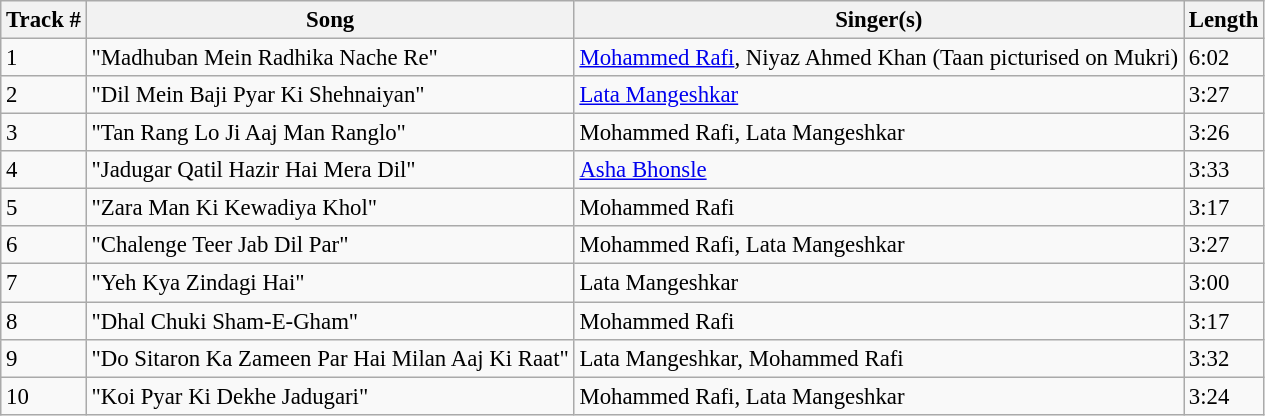<table class="wikitable" style="font-size:95%;">
<tr>
<th>Track #</th>
<th>Song</th>
<th>Singer(s)</th>
<th>Length</th>
</tr>
<tr>
<td>1</td>
<td>"Madhuban Mein Radhika Nache Re"</td>
<td><a href='#'>Mohammed Rafi</a>, Niyaz Ahmed Khan (Taan picturised on Mukri)</td>
<td>6:02</td>
</tr>
<tr>
<td>2</td>
<td>"Dil Mein Baji Pyar Ki Shehnaiyan"</td>
<td><a href='#'>Lata Mangeshkar</a></td>
<td>3:27</td>
</tr>
<tr>
<td>3</td>
<td>"Tan Rang Lo Ji Aaj Man Ranglo"</td>
<td>Mohammed Rafi, Lata Mangeshkar</td>
<td>3:26</td>
</tr>
<tr>
<td>4</td>
<td>"Jadugar Qatil Hazir Hai Mera Dil"</td>
<td><a href='#'>Asha Bhonsle</a></td>
<td>3:33</td>
</tr>
<tr>
<td>5</td>
<td>"Zara Man Ki Kewadiya Khol"</td>
<td>Mohammed Rafi</td>
<td>3:17</td>
</tr>
<tr>
<td>6</td>
<td>"Chalenge Teer Jab Dil Par"</td>
<td>Mohammed Rafi, Lata Mangeshkar</td>
<td>3:27</td>
</tr>
<tr>
<td>7</td>
<td>"Yeh Kya Zindagi Hai"</td>
<td>Lata Mangeshkar</td>
<td>3:00</td>
</tr>
<tr>
<td>8</td>
<td>"Dhal Chuki Sham-E-Gham"</td>
<td>Mohammed Rafi</td>
<td>3:17</td>
</tr>
<tr>
<td>9</td>
<td>"Do Sitaron Ka Zameen Par Hai Milan Aaj Ki Raat"</td>
<td>Lata Mangeshkar, Mohammed Rafi</td>
<td>3:32</td>
</tr>
<tr>
<td>10</td>
<td>"Koi Pyar Ki Dekhe Jadugari"</td>
<td>Mohammed Rafi, Lata Mangeshkar</td>
<td>3:24</td>
</tr>
</table>
